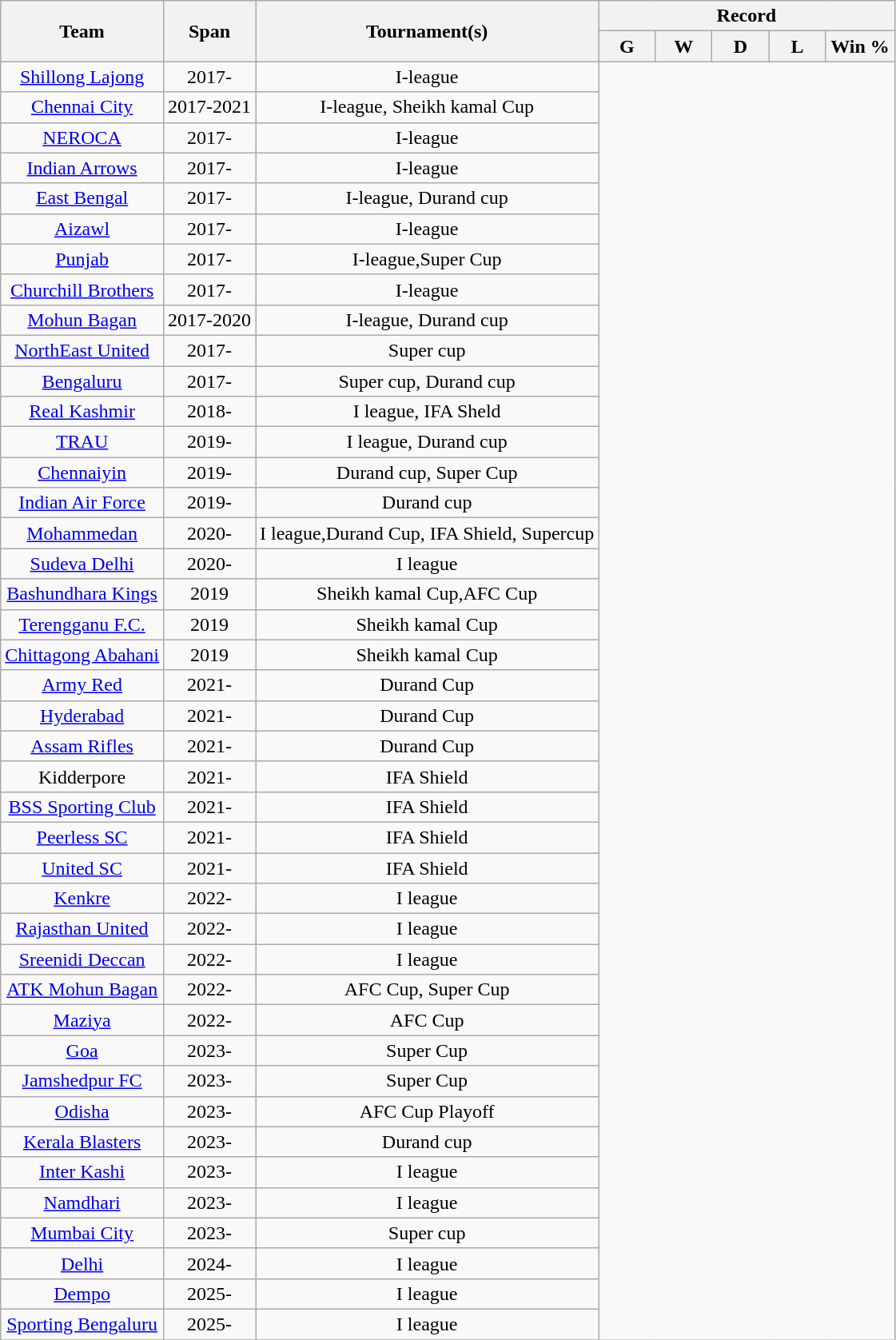<table class="wikitable" style="text-align: center">
<tr>
<th rowspan=2!width=150px>Team</th>
<th rowspan=2!width=100px>Span</th>
<th rowspan=2!width=100px>Tournament(s)</th>
<th colspan=5>Record</th>
</tr>
<tr>
<th width=40>G</th>
<th width=40>W</th>
<th width=40>D</th>
<th width=40>L</th>
<th width=50>Win %</th>
</tr>
<tr>
<td><a href='#'>Shillong Lajong</a></td>
<td>2017-</td>
<td>I-league<br></td>
</tr>
<tr>
<td><a href='#'>Chennai City</a></td>
<td>2017-2021</td>
<td>I-league, Sheikh kamal Cup<br></td>
</tr>
<tr>
<td><a href='#'>NEROCA</a></td>
<td>2017-</td>
<td>I-league<br></td>
</tr>
<tr>
<td><a href='#'>Indian Arrows</a></td>
<td>2017-</td>
<td>I-league<br></td>
</tr>
<tr>
<td><a href='#'>East Bengal</a></td>
<td>2017-</td>
<td>I-league, Durand cup<br></td>
</tr>
<tr>
<td><a href='#'>Aizawl</a></td>
<td>2017-</td>
<td>I-league<br></td>
</tr>
<tr>
<td><a href='#'>Punjab</a></td>
<td>2017-</td>
<td>I-league,Super Cup<br></td>
</tr>
<tr>
<td><a href='#'>Churchill Brothers</a></td>
<td>2017-</td>
<td>I-league<br></td>
</tr>
<tr>
<td><a href='#'>Mohun Bagan</a></td>
<td>2017-2020</td>
<td>I-league, Durand cup<br></td>
</tr>
<tr>
<td><a href='#'>NorthEast United</a></td>
<td>2017-</td>
<td>Super cup<br></td>
</tr>
<tr>
<td><a href='#'>Bengaluru</a></td>
<td>2017-</td>
<td>Super cup, Durand cup<br></td>
</tr>
<tr>
<td><a href='#'>Real Kashmir</a></td>
<td>2018-</td>
<td>I league, IFA Sheld<br></td>
</tr>
<tr>
<td><a href='#'>TRAU</a></td>
<td>2019-</td>
<td>I league, Durand cup<br></td>
</tr>
<tr>
<td><a href='#'>Chennaiyin</a></td>
<td>2019-</td>
<td>Durand cup, Super Cup<br></td>
</tr>
<tr>
<td><a href='#'>Indian Air Force</a></td>
<td>2019-</td>
<td>Durand cup<br></td>
</tr>
<tr>
<td><a href='#'>Mohammedan</a></td>
<td>2020-</td>
<td>I league,Durand Cup, IFA Shield, Supercup<br></td>
</tr>
<tr>
<td><a href='#'>Sudeva Delhi</a></td>
<td>2020-</td>
<td>I league<br></td>
</tr>
<tr>
<td><a href='#'>Bashundhara Kings</a></td>
<td>2019</td>
<td>Sheikh kamal Cup,AFC Cup<br></td>
</tr>
<tr>
<td><a href='#'>Terengganu F.C.</a></td>
<td>2019</td>
<td>Sheikh kamal Cup<br></td>
</tr>
<tr>
<td><a href='#'>Chittagong Abahani</a></td>
<td>2019</td>
<td>Sheikh kamal Cup<br></td>
</tr>
<tr>
<td><a href='#'>Army Red</a></td>
<td>2021-</td>
<td>Durand Cup<br></td>
</tr>
<tr>
<td><a href='#'>Hyderabad</a></td>
<td>2021-</td>
<td>Durand Cup<br></td>
</tr>
<tr>
<td><a href='#'>Assam Rifles</a></td>
<td>2021-</td>
<td>Durand Cup<br></td>
</tr>
<tr>
<td>Kidderpore</td>
<td>2021-</td>
<td>IFA Shield<br></td>
</tr>
<tr>
<td><a href='#'>BSS Sporting Club</a></td>
<td>2021-</td>
<td>IFA Shield<br></td>
</tr>
<tr>
<td><a href='#'>Peerless SC</a></td>
<td>2021-</td>
<td>IFA Shield<br></td>
</tr>
<tr>
<td><a href='#'>United SC</a></td>
<td>2021-</td>
<td>IFA Shield<br></td>
</tr>
<tr>
<td><a href='#'>Kenkre</a></td>
<td>2022-</td>
<td>I league<br></td>
</tr>
<tr>
<td><a href='#'>Rajasthan United</a></td>
<td>2022-</td>
<td>I league<br></td>
</tr>
<tr>
<td><a href='#'>Sreenidi Deccan</a></td>
<td>2022-</td>
<td>I league<br></td>
</tr>
<tr>
<td><a href='#'>ATK Mohun Bagan</a></td>
<td>2022-</td>
<td>AFC Cup, Super Cup<br></td>
</tr>
<tr>
<td> <a href='#'>Maziya</a></td>
<td>2022-</td>
<td>AFC Cup<br></td>
</tr>
<tr>
<td><a href='#'>Goa</a></td>
<td>2023-</td>
<td>Super Cup<br></td>
</tr>
<tr>
<td><a href='#'>Jamshedpur FC</a></td>
<td>2023-</td>
<td>Super Cup<br></td>
</tr>
<tr>
<td><a href='#'>Odisha</a></td>
<td>2023-</td>
<td>AFC Cup Playoff<br></td>
</tr>
<tr>
<td><a href='#'>Kerala Blasters</a></td>
<td>2023-</td>
<td>Durand cup<br></td>
</tr>
<tr>
<td><a href='#'>Inter Kashi</a></td>
<td>2023-</td>
<td>I league<br></td>
</tr>
<tr>
<td><a href='#'>Namdhari</a></td>
<td>2023-</td>
<td>I league<br></td>
</tr>
<tr>
<td><a href='#'>Mumbai City</a></td>
<td>2023-</td>
<td>Super cup<br></td>
</tr>
<tr>
<td><a href='#'>Delhi</a></td>
<td>2024-</td>
<td>I league<br></td>
</tr>
<tr>
<td><a href='#'>Dempo</a></td>
<td>2025-</td>
<td>I league<br></td>
</tr>
<tr>
<td><a href='#'>Sporting Bengaluru</a></td>
<td>2025-</td>
<td>I league<br></td>
</tr>
<tr>
</tr>
</table>
